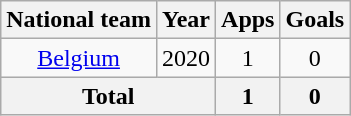<table class=wikitable style=text-align:center>
<tr>
<th>National team</th>
<th>Year</th>
<th>Apps</th>
<th>Goals</th>
</tr>
<tr>
<td><a href='#'>Belgium</a></td>
<td>2020</td>
<td>1</td>
<td>0</td>
</tr>
<tr>
<th colspan="2">Total</th>
<th>1</th>
<th>0</th>
</tr>
</table>
